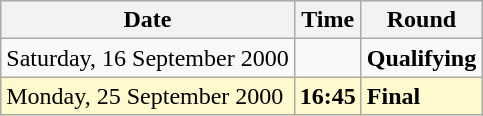<table class="wikitable">
<tr>
<th>Date</th>
<th>Time</th>
<th>Round</th>
</tr>
<tr>
<td>Saturday, 16 September 2000</td>
<td></td>
<td><strong>Qualifying</strong></td>
</tr>
<tr style=background:lemonchiffon>
<td>Monday, 25 September 2000</td>
<td><strong>16:45</strong></td>
<td><strong>Final</strong></td>
</tr>
</table>
